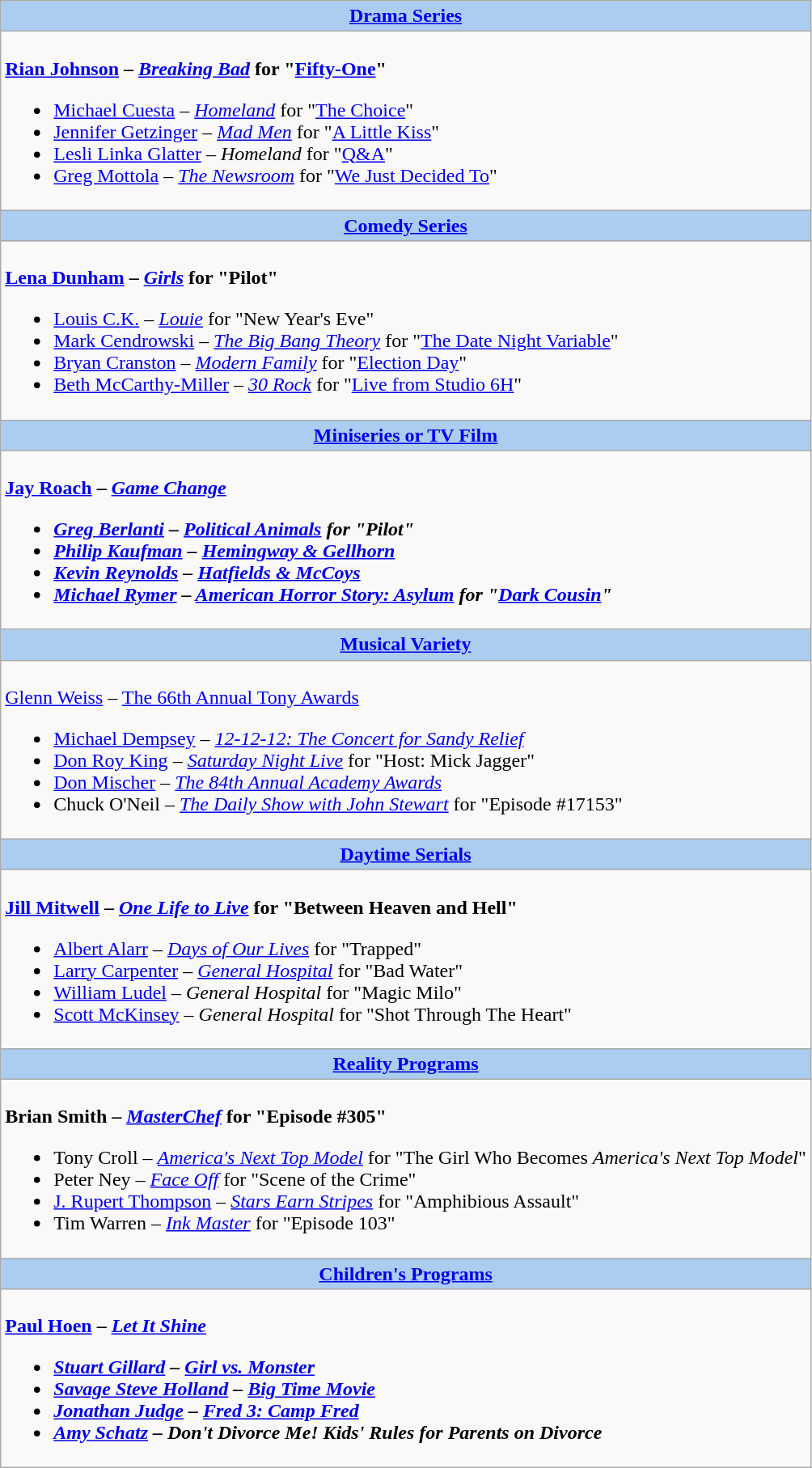<table class=wikitable style="width="100%">
<tr>
<th colspan="2" style="background:#abcdef;"><a href='#'>Drama Series</a></th>
</tr>
<tr>
<td colspan="2" style="vertical-align:top;"><br><strong><a href='#'>Rian Johnson</a> – <em><a href='#'>Breaking Bad</a></em> for "<a href='#'>Fifty-One</a>"</strong><ul><li><a href='#'>Michael Cuesta</a> – <em><a href='#'>Homeland</a></em> for "<a href='#'>The Choice</a>"</li><li><a href='#'>Jennifer Getzinger</a> – <em><a href='#'>Mad Men</a></em> for "<a href='#'>A Little Kiss</a>"</li><li><a href='#'>Lesli Linka Glatter</a> – <em>Homeland</em> for "<a href='#'>Q&A</a>"</li><li><a href='#'>Greg Mottola</a> – <em><a href='#'>The Newsroom</a></em> for "<a href='#'>We Just Decided To</a>"</li></ul></td>
</tr>
<tr>
<th colspan="2" style="background:#abcdef;"><a href='#'>Comedy Series</a></th>
</tr>
<tr>
<td colspan="2" style="vertical-align:top;"><br><strong><a href='#'>Lena Dunham</a> – <em><a href='#'>Girls</a></em> for "Pilot"</strong><ul><li><a href='#'>Louis C.K.</a> – <em><a href='#'>Louie</a></em> for "New Year's Eve"</li><li><a href='#'>Mark Cendrowski</a> – <em><a href='#'>The Big Bang Theory</a></em> for "<a href='#'>The Date Night Variable</a>"</li><li><a href='#'>Bryan Cranston</a> – <em><a href='#'>Modern Family</a></em> for "<a href='#'>Election Day</a>"</li><li><a href='#'>Beth McCarthy-Miller</a> – <em><a href='#'>30 Rock</a></em> for "<a href='#'>Live from Studio 6H</a>"</li></ul></td>
</tr>
<tr>
<th colspan="2" style="background:#abcdef;"><a href='#'>Miniseries or TV Film</a></th>
</tr>
<tr>
<td colspan="2" style="vertical-align:top;"><br><strong><a href='#'>Jay Roach</a> – <em><a href='#'>Game Change</a><strong><em><ul><li><a href='#'>Greg Berlanti</a> – </em><a href='#'>Political Animals</a><em> for "Pilot"</li><li><a href='#'>Philip Kaufman</a> – </em><a href='#'>Hemingway & Gellhorn</a><em></li><li><a href='#'>Kevin Reynolds</a> – </em><a href='#'>Hatfields & McCoys</a><em></li><li><a href='#'>Michael Rymer</a> – </em><a href='#'>American Horror Story: Asylum</a><em> for "<a href='#'>Dark Cousin</a>"</li></ul></td>
</tr>
<tr>
<th colspan="2" style="background:#abcdef;"><a href='#'>Musical Variety</a></th>
</tr>
<tr>
<td colspan="2" style="vertical-align:top;"><br></strong><a href='#'>Glenn Weiss</a> – </em><a href='#'>The 66th Annual Tony Awards</a></em></strong><ul><li><a href='#'>Michael Dempsey</a> – <em><a href='#'>12-12-12: The Concert for Sandy Relief</a></em></li><li><a href='#'>Don Roy King</a> – <em><a href='#'>Saturday Night Live</a></em> for "Host: Mick Jagger"</li><li><a href='#'>Don Mischer</a> – <em><a href='#'>The 84th Annual Academy Awards</a></em></li><li>Chuck O'Neil – <em><a href='#'>The Daily Show with John Stewart</a></em> for "Episode #17153"</li></ul></td>
</tr>
<tr>
<th colspan="2" style="background:#abcdef;"><a href='#'>Daytime Serials</a></th>
</tr>
<tr>
<td colspan="2" style="vertical-align:top;"><br><strong><a href='#'>Jill Mitwell</a> – <em><a href='#'>One Life to Live</a></em> for "Between Heaven and Hell"</strong><ul><li><a href='#'>Albert Alarr</a> – <em><a href='#'>Days of Our Lives</a></em> for "Trapped"</li><li><a href='#'>Larry Carpenter</a> – <em><a href='#'>General Hospital</a></em> for "Bad Water"</li><li><a href='#'>William Ludel</a> – <em>General Hospital</em> for "Magic Milo"</li><li><a href='#'>Scott McKinsey</a> – <em>General Hospital</em> for "Shot Through The Heart"</li></ul></td>
</tr>
<tr>
<th colspan="2" style="background:#abcdef;"><a href='#'>Reality Programs</a></th>
</tr>
<tr>
<td colspan="2" style="vertical-align:top;"><br><strong>Brian Smith – <em><a href='#'>MasterChef</a></em> for "Episode #305"</strong><ul><li>Tony Croll – <em><a href='#'>America's Next Top Model</a></em> for "The Girl Who Becomes <em>America's Next Top Model</em>"</li><li>Peter Ney – <em><a href='#'>Face Off</a></em> for "Scene of the Crime"</li><li><a href='#'>J. Rupert Thompson</a> – <em><a href='#'>Stars Earn Stripes</a></em> for "Amphibious Assault"</li><li>Tim Warren – <em><a href='#'>Ink Master</a></em> for "Episode 103"</li></ul></td>
</tr>
<tr>
<th colspan="2" style="background:#abcdef;"><a href='#'>Children's Programs</a></th>
</tr>
<tr>
<td colspan="2" style="vertical-align:top;"><br><strong><a href='#'>Paul Hoen</a> – <em><a href='#'>Let It Shine</a><strong><em><ul><li><a href='#'>Stuart Gillard</a> – </em><a href='#'>Girl vs. Monster</a><em></li><li><a href='#'>Savage Steve Holland</a> – </em><a href='#'>Big Time Movie</a><em></li><li><a href='#'>Jonathan Judge</a> – </em><a href='#'>Fred 3: Camp Fred</a><em></li><li><a href='#'>Amy Schatz</a> – </em>Don't Divorce Me! Kids' Rules for Parents on Divorce<em></li></ul></td>
</tr>
</table>
